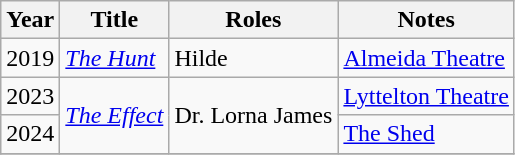<table class="wikitable sortable">
<tr>
<th>Year</th>
<th>Title</th>
<th>Roles</th>
<th>Notes</th>
</tr>
<tr>
<td>2019</td>
<td><em><a href='#'>The Hunt</a></em></td>
<td>Hilde</td>
<td><a href='#'>Almeida Theatre</a></td>
</tr>
<tr>
<td>2023</td>
<td rowspan="2"><em><a href='#'>The Effect</a></em></td>
<td rowspan="2">Dr. Lorna James</td>
<td><a href='#'>Lyttelton Theatre</a></td>
</tr>
<tr>
<td>2024</td>
<td><a href='#'>The Shed</a></td>
</tr>
<tr>
</tr>
</table>
